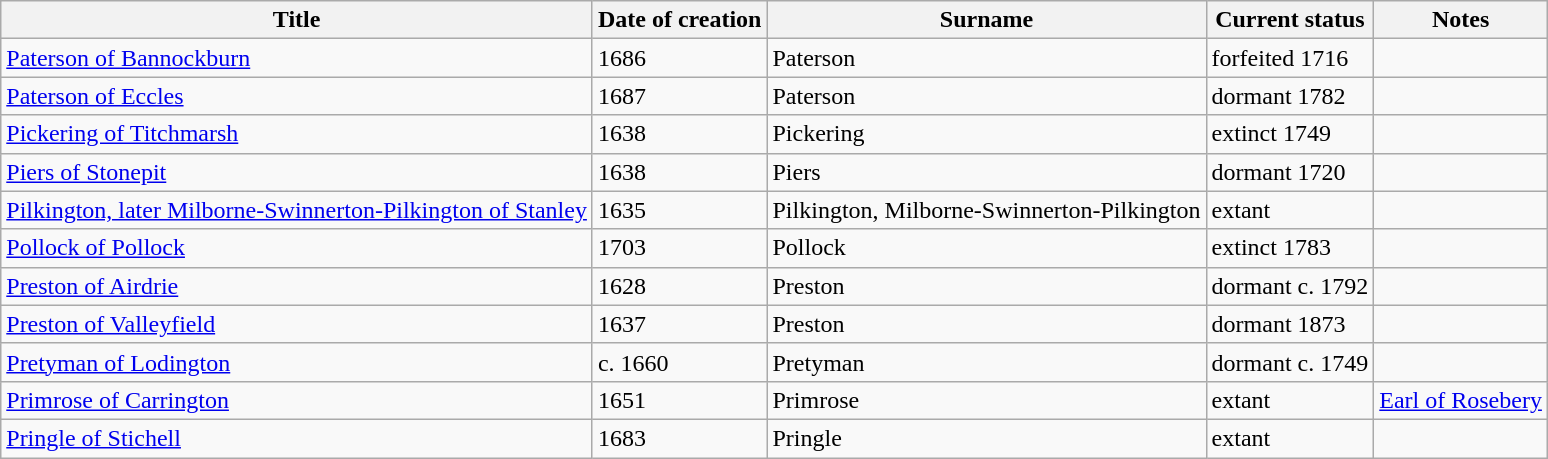<table class="wikitable">
<tr>
<th>Title</th>
<th>Date of creation</th>
<th>Surname</th>
<th>Current status</th>
<th>Notes</th>
</tr>
<tr>
<td><a href='#'>Paterson of Bannockburn</a></td>
<td>1686</td>
<td>Paterson</td>
<td>forfeited 1716</td>
<td> </td>
</tr>
<tr>
<td><a href='#'>Paterson of Eccles</a></td>
<td>1687</td>
<td>Paterson</td>
<td>dormant 1782</td>
<td> </td>
</tr>
<tr>
<td><a href='#'>Pickering of Titchmarsh</a></td>
<td>1638</td>
<td>Pickering</td>
<td>extinct 1749</td>
<td> </td>
</tr>
<tr>
<td><a href='#'>Piers of Stonepit</a></td>
<td>1638</td>
<td>Piers</td>
<td>dormant 1720</td>
<td> </td>
</tr>
<tr>
<td><a href='#'>Pilkington, later Milborne-Swinnerton-Pilkington of Stanley</a></td>
<td>1635</td>
<td>Pilkington, Milborne-Swinnerton-Pilkington</td>
<td>extant</td>
<td> </td>
</tr>
<tr>
<td><a href='#'>Pollock of Pollock</a></td>
<td>1703</td>
<td>Pollock</td>
<td>extinct 1783</td>
<td> </td>
</tr>
<tr>
<td><a href='#'>Preston of Airdrie</a></td>
<td>1628</td>
<td>Preston</td>
<td>dormant c. 1792</td>
<td> </td>
</tr>
<tr>
<td><a href='#'>Preston of Valleyfield</a></td>
<td>1637</td>
<td>Preston</td>
<td>dormant 1873</td>
<td> </td>
</tr>
<tr>
<td><a href='#'>Pretyman of Lodington</a></td>
<td>c. 1660</td>
<td>Pretyman</td>
<td>dormant c. 1749</td>
<td> </td>
</tr>
<tr>
<td><a href='#'>Primrose of Carrington</a></td>
<td>1651</td>
<td>Primrose</td>
<td>extant</td>
<td><a href='#'>Earl of Rosebery</a></td>
</tr>
<tr>
<td><a href='#'>Pringle of Stichell</a></td>
<td>1683</td>
<td>Pringle</td>
<td>extant</td>
<td> </td>
</tr>
</table>
